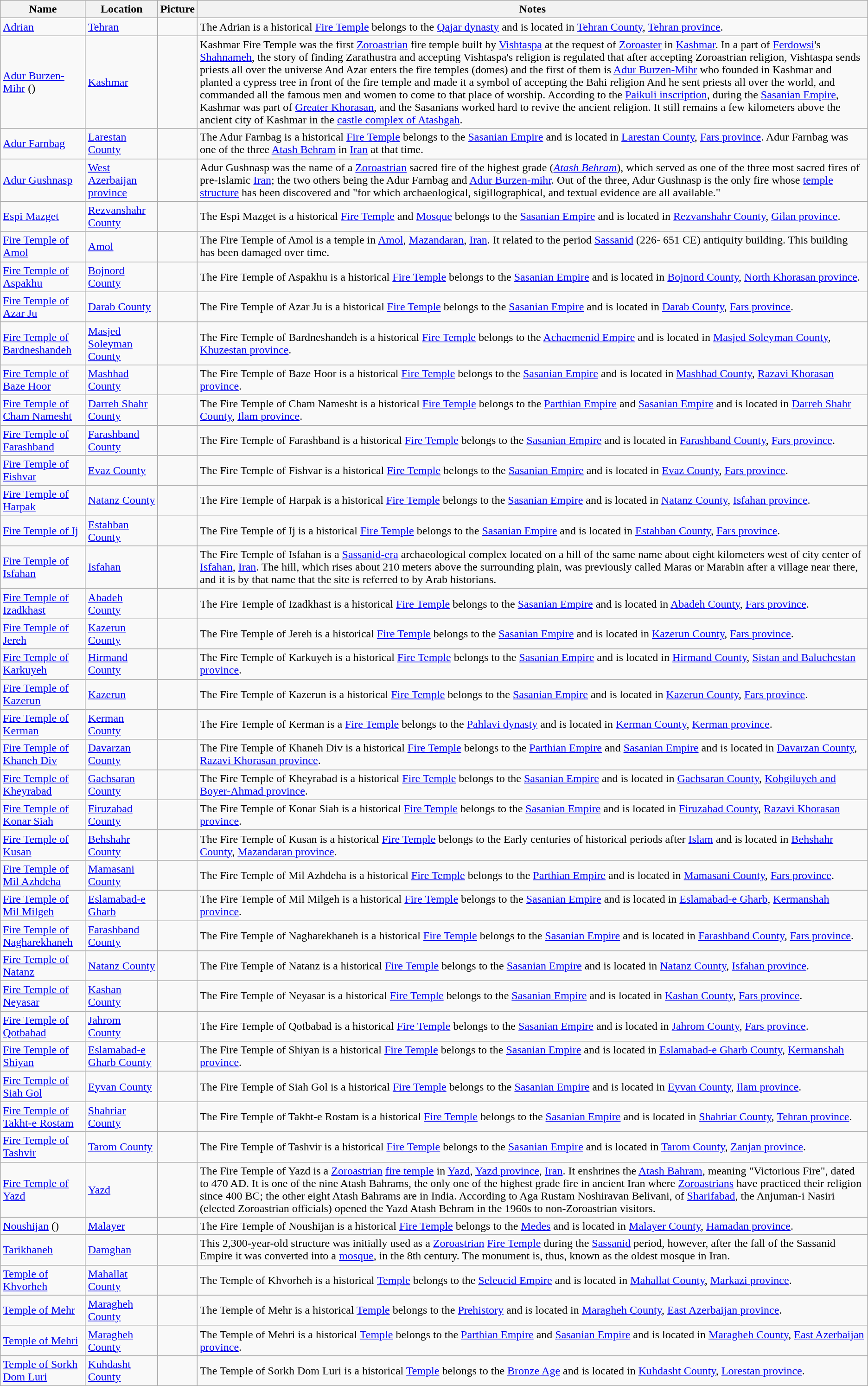<table class="wikitable">
<tr>
<th>Name</th>
<th>Location</th>
<th>Picture</th>
<th>Notes</th>
</tr>
<tr>
<td><a href='#'>Adrian</a></td>
<td><a href='#'>Tehran</a></td>
<td align="center"></td>
<td>The Adrian is a historical <a href='#'>Fire Temple</a> belongs to the <a href='#'>Qajar dynasty</a> and is located in <a href='#'>Tehran County</a>, <a href='#'>Tehran province</a>.</td>
</tr>
<tr>
<td><a href='#'>Adur Burzen-Mihr</a> ()</td>
<td><a href='#'>Kashmar</a></td>
<td align="center"></td>
<td>Kashmar Fire Temple was the first <a href='#'>Zoroastrian</a> fire temple built by <a href='#'>Vishtaspa</a> at the request of <a href='#'>Zoroaster</a> in <a href='#'>Kashmar</a>. In a part of <a href='#'>Ferdowsi</a>'s <a href='#'>Shahnameh</a>, the story of finding Zarathustra and accepting Vishtaspa's religion is regulated that after accepting Zoroastrian religion, Vishtaspa sends priests all over the universe And Azar enters the fire temples (domes) and the first of them is <a href='#'>Adur Burzen-Mihr</a> who founded in Kashmar and planted a cypress tree in front of the fire temple and made it a symbol of accepting the Bahi religion And he sent priests all over the world, and commanded all the famous men and women to come to that place of worship. According to the <a href='#'>Paikuli inscription</a>, during the <a href='#'>Sasanian Empire</a>, Kashmar was part of <a href='#'>Greater Khorasan</a>, and the Sasanians worked hard to revive the ancient religion. It still remains a few kilometers above the ancient city of Kashmar in the <a href='#'>castle complex of Atashgah</a>.</td>
</tr>
<tr>
<td><a href='#'>Adur Farnbag</a></td>
<td><a href='#'>Larestan County</a></td>
<td align="center"></td>
<td>The Adur Farnbag is a historical <a href='#'>Fire Temple</a> belongs to the <a href='#'>Sasanian Empire</a> and is located in <a href='#'>Larestan County</a>, <a href='#'>Fars province</a>. Adur Farnbag was one of the three <a href='#'>Atash Behram</a> in <a href='#'>Iran</a> at that time.</td>
</tr>
<tr>
<td><a href='#'>Adur Gushnasp</a></td>
<td><a href='#'>West Azerbaijan province</a></td>
<td align="center"></td>
<td>Adur Gushnasp was the name of a <a href='#'>Zoroastrian</a> sacred fire of the highest grade (<em><a href='#'>Atash Behram</a></em>), which served as one of the three most sacred fires of pre-Islamic <a href='#'>Iran</a>; the two others being the Adur Farnbag and <a href='#'>Adur Burzen-mihr</a>. Out of the three, Adur Gushnasp is the only fire whose <a href='#'>temple structure</a> has been discovered and "for which archaeological, sigillographical, and textual evidence are all available."</td>
</tr>
<tr>
<td><a href='#'>Espi Mazget</a></td>
<td><a href='#'>Rezvanshahr County</a></td>
<td align="center"></td>
<td>The Espi Mazget is a historical <a href='#'>Fire Temple</a> and <a href='#'>Mosque</a> belongs to the <a href='#'>Sasanian Empire</a> and is located in <a href='#'>Rezvanshahr County</a>, <a href='#'>Gilan province</a>.</td>
</tr>
<tr>
<td><a href='#'>Fire Temple of Amol</a></td>
<td><a href='#'>Amol</a></td>
<td align="center"></td>
<td>The Fire Temple of Amol is a temple in <a href='#'>Amol</a>, <a href='#'>Mazandaran</a>, <a href='#'>Iran</a>. It related to the period <a href='#'>Sassanid</a> (226- 651 CE) antiquity building. This building has been damaged over time.</td>
</tr>
<tr>
<td><a href='#'>Fire Temple of Aspakhu</a></td>
<td><a href='#'>Bojnord County</a></td>
<td align="center"></td>
<td>The Fire Temple of Aspakhu is a historical <a href='#'>Fire Temple</a> belongs to the <a href='#'>Sasanian Empire</a> and is located in <a href='#'>Bojnord County</a>, <a href='#'>North Khorasan province</a>.</td>
</tr>
<tr>
<td><a href='#'>Fire Temple of Azar Ju</a></td>
<td><a href='#'>Darab County</a></td>
<td align="center"></td>
<td>The Fire Temple of Azar Ju is a historical <a href='#'>Fire Temple</a> belongs to the <a href='#'>Sasanian Empire</a> and is located in <a href='#'>Darab County</a>, <a href='#'>Fars province</a>.</td>
</tr>
<tr>
<td><a href='#'>Fire Temple of Bardneshandeh</a></td>
<td><a href='#'>Masjed Soleyman County</a></td>
<td align="center"></td>
<td>The Fire Temple of Bardneshandeh is a historical <a href='#'>Fire Temple</a> belongs to the <a href='#'>Achaemenid Empire</a> and is located in <a href='#'>Masjed Soleyman County</a>, <a href='#'>Khuzestan province</a>.</td>
</tr>
<tr>
<td><a href='#'>Fire Temple of Baze Hoor</a></td>
<td><a href='#'>Mashhad County</a></td>
<td align="center"></td>
<td>The Fire Temple of Baze Hoor is a historical <a href='#'>Fire Temple</a> belongs to the <a href='#'>Sasanian Empire</a> and is located in <a href='#'>Mashhad County</a>, <a href='#'>Razavi Khorasan province</a>.</td>
</tr>
<tr>
<td><a href='#'>Fire Temple of Cham Namesht</a></td>
<td><a href='#'>Darreh Shahr County</a></td>
<td align="center"></td>
<td>The Fire Temple of Cham Namesht is a historical <a href='#'>Fire Temple</a> belongs to the <a href='#'>Parthian Empire</a> and <a href='#'>Sasanian Empire</a> and is located in <a href='#'>Darreh Shahr County</a>, <a href='#'>Ilam province</a>.</td>
</tr>
<tr>
<td><a href='#'>Fire Temple of Farashband</a></td>
<td><a href='#'>Farashband County</a></td>
<td></td>
<td>The Fire Temple of Farashband is a historical <a href='#'>Fire Temple</a> belongs to the <a href='#'>Sasanian Empire</a> and is located in <a href='#'>Farashband County</a>, <a href='#'>Fars province</a>.</td>
</tr>
<tr>
<td><a href='#'>Fire Temple of Fishvar</a></td>
<td><a href='#'>Evaz County</a></td>
<td align="center"></td>
<td>The Fire Temple of Fishvar is a historical <a href='#'>Fire Temple</a> belongs to the <a href='#'>Sasanian Empire</a> and is located in <a href='#'>Evaz County</a>, <a href='#'>Fars province</a>.</td>
</tr>
<tr>
<td><a href='#'>Fire Temple of Harpak</a></td>
<td><a href='#'>Natanz County</a></td>
<td align="center"></td>
<td>The Fire Temple of Harpak is a historical <a href='#'>Fire Temple</a> belongs to the <a href='#'>Sasanian Empire</a> and is located in <a href='#'>Natanz County</a>, <a href='#'>Isfahan province</a>.</td>
</tr>
<tr>
<td><a href='#'>Fire Temple of Ij</a></td>
<td><a href='#'>Estahban County</a></td>
<td align="center"></td>
<td>The Fire Temple of Ij is a historical <a href='#'>Fire Temple</a> belongs to the <a href='#'>Sasanian Empire</a> and is located in <a href='#'>Estahban County</a>, <a href='#'>Fars province</a>.</td>
</tr>
<tr>
<td><a href='#'>Fire Temple of Isfahan</a></td>
<td><a href='#'>Isfahan</a></td>
<td align="center"></td>
<td>The Fire Temple of Isfahan is a <a href='#'>Sassanid-era</a> archaeological complex located on a hill of the same name about eight kilometers west of city center of <a href='#'>Isfahan</a>, <a href='#'>Iran</a>. The hill, which rises about 210 meters above the surrounding plain, was previously called Maras or Marabin after a village near there, and it is by that name that the site is referred to by Arab historians.</td>
</tr>
<tr>
<td><a href='#'>Fire Temple of Izadkhast</a></td>
<td><a href='#'>Abadeh County</a></td>
<td align="center"></td>
<td>The Fire Temple of Izadkhast is a historical <a href='#'>Fire Temple</a> belongs to the <a href='#'>Sasanian Empire</a> and is located in <a href='#'>Abadeh County</a>, <a href='#'>Fars province</a>.</td>
</tr>
<tr>
<td><a href='#'>Fire Temple of Jereh</a></td>
<td><a href='#'>Kazerun County</a></td>
<td align="center"></td>
<td>The Fire Temple of Jereh is a historical <a href='#'>Fire Temple</a> belongs to the <a href='#'>Sasanian Empire</a> and is located in <a href='#'>Kazerun County</a>, <a href='#'>Fars province</a>.</td>
</tr>
<tr>
<td><a href='#'>Fire Temple of Karkuyeh</a></td>
<td><a href='#'>Hirmand County</a></td>
<td align="center"></td>
<td>The Fire Temple of Karkuyeh is a historical <a href='#'>Fire Temple</a> belongs to the <a href='#'>Sasanian Empire</a> and is located in <a href='#'>Hirmand County</a>, <a href='#'>Sistan and Baluchestan province</a>.</td>
</tr>
<tr>
<td><a href='#'>Fire Temple of Kazerun</a></td>
<td><a href='#'>Kazerun</a></td>
<td align="center"></td>
<td>The Fire Temple of Kazerun is a historical <a href='#'>Fire Temple</a> belongs to the <a href='#'>Sasanian Empire</a> and is located in <a href='#'>Kazerun County</a>, <a href='#'>Fars province</a>.</td>
</tr>
<tr>
<td><a href='#'>Fire Temple of Kerman</a></td>
<td><a href='#'>Kerman County</a></td>
<td align="center"></td>
<td>The Fire Temple of Kerman is a <a href='#'>Fire Temple</a> belongs to the <a href='#'>Pahlavi dynasty</a> and is located in <a href='#'>Kerman County</a>, <a href='#'>Kerman province</a>.</td>
</tr>
<tr>
<td><a href='#'>Fire Temple of Khaneh Div</a></td>
<td><a href='#'>Davarzan County</a></td>
<td align="center"></td>
<td>The Fire Temple of Khaneh Div is a historical <a href='#'>Fire Temple</a> belongs to the <a href='#'>Parthian Empire</a> and <a href='#'>Sasanian Empire</a> and is located in <a href='#'>Davarzan County</a>, <a href='#'>Razavi Khorasan province</a>.</td>
</tr>
<tr>
<td><a href='#'>Fire Temple of Kheyrabad</a></td>
<td><a href='#'>Gachsaran County</a></td>
<td align="center"></td>
<td>The Fire Temple of Kheyrabad is a historical <a href='#'>Fire Temple</a> belongs to the <a href='#'>Sasanian Empire</a> and is located in <a href='#'>Gachsaran County</a>, <a href='#'>Kohgiluyeh and Boyer-Ahmad province</a>.</td>
</tr>
<tr>
<td><a href='#'>Fire Temple of Konar Siah</a></td>
<td><a href='#'>Firuzabad County</a></td>
<td align="center"></td>
<td>The Fire Temple of Konar Siah is a historical <a href='#'>Fire Temple</a> belongs to the <a href='#'>Sasanian Empire</a> and is located in <a href='#'>Firuzabad County</a>, <a href='#'>Razavi Khorasan province</a>.</td>
</tr>
<tr>
<td><a href='#'>Fire Temple of Kusan</a></td>
<td><a href='#'>Behshahr County</a></td>
<td align="center"></td>
<td>The Fire Temple of Kusan is a historical <a href='#'>Fire Temple</a> belongs to the Early centuries of historical periods after <a href='#'>Islam</a> and is located in <a href='#'>Behshahr County</a>, <a href='#'>Mazandaran province</a>.</td>
</tr>
<tr>
<td><a href='#'>Fire Temple of Mil Azhdeha</a></td>
<td><a href='#'>Mamasani County</a></td>
<td align="center"></td>
<td>The Fire Temple of Mil Azhdeha is a historical <a href='#'>Fire Temple</a> belongs to the <a href='#'>Parthian Empire</a> and is located in <a href='#'>Mamasani County</a>, <a href='#'>Fars province</a>.</td>
</tr>
<tr>
<td><a href='#'>Fire Temple of Mil Milgeh</a></td>
<td><a href='#'>Eslamabad-e Gharb</a></td>
<td align="center"></td>
<td>The Fire Temple of Mil Milgeh is a historical <a href='#'>Fire Temple</a> belongs to the <a href='#'>Sasanian Empire</a> and is located in <a href='#'>Eslamabad-e Gharb</a>, <a href='#'>Kermanshah province</a>.</td>
</tr>
<tr>
<td><a href='#'>Fire Temple of Nagharekhaneh</a></td>
<td><a href='#'>Farashband County</a></td>
<td align="center"></td>
<td>The Fire Temple of Nagharekhaneh is a historical <a href='#'>Fire Temple</a> belongs to the <a href='#'>Sasanian Empire</a> and is located in <a href='#'>Farashband County</a>, <a href='#'>Fars province</a>.</td>
</tr>
<tr>
<td><a href='#'>Fire Temple of Natanz</a></td>
<td><a href='#'>Natanz County</a></td>
<td align="center"></td>
<td>The Fire Temple of Natanz is a historical <a href='#'>Fire Temple</a> belongs to the <a href='#'>Sasanian Empire</a> and is located in <a href='#'>Natanz County</a>, <a href='#'>Isfahan province</a>.</td>
</tr>
<tr>
<td><a href='#'>Fire Temple of Neyasar</a></td>
<td><a href='#'>Kashan County</a></td>
<td align="center"></td>
<td>The Fire Temple of Neyasar is a historical <a href='#'>Fire Temple</a> belongs to the <a href='#'>Sasanian Empire</a> and is located in <a href='#'>Kashan County</a>, <a href='#'>Fars province</a>.</td>
</tr>
<tr>
<td><a href='#'>Fire Temple of Qotbabad</a></td>
<td><a href='#'>Jahrom County</a></td>
<td align="center"></td>
<td>The Fire Temple of Qotbabad is a historical <a href='#'>Fire Temple</a> belongs to the <a href='#'>Sasanian Empire</a> and is located in <a href='#'>Jahrom County</a>, <a href='#'>Fars province</a>.</td>
</tr>
<tr>
<td><a href='#'>Fire Temple of Shiyan</a></td>
<td><a href='#'>Eslamabad-e Gharb County</a></td>
<td align="center"></td>
<td>The Fire Temple of Shiyan is a historical <a href='#'>Fire Temple</a> belongs to the <a href='#'>Sasanian Empire</a> and is located in <a href='#'>Eslamabad-e Gharb County</a>, <a href='#'>Kermanshah province</a>.</td>
</tr>
<tr>
<td><a href='#'>Fire Temple of Siah Gol</a></td>
<td><a href='#'>Eyvan County</a></td>
<td align="center"></td>
<td>The Fire Temple of Siah Gol is a historical <a href='#'>Fire Temple</a> belongs to the <a href='#'>Sasanian Empire</a> and is located in <a href='#'>Eyvan County</a>, <a href='#'>Ilam province</a>.</td>
</tr>
<tr>
<td><a href='#'>Fire Temple of Takht-e Rostam</a></td>
<td><a href='#'>Shahriar County</a></td>
<td align="center"></td>
<td>The Fire Temple of Takht-e Rostam is a historical <a href='#'>Fire Temple</a> belongs to the <a href='#'>Sasanian Empire</a> and is located in <a href='#'>Shahriar County</a>, <a href='#'>Tehran province</a>.</td>
</tr>
<tr>
<td><a href='#'>Fire Temple of Tashvir</a></td>
<td><a href='#'>Tarom County</a></td>
<td align="center"></td>
<td>The Fire Temple of Tashvir is a historical <a href='#'>Fire Temple</a> belongs to the <a href='#'>Sasanian Empire</a> and is located in <a href='#'>Tarom County</a>, <a href='#'>Zanjan province</a>.</td>
</tr>
<tr>
<td><a href='#'>Fire Temple of Yazd</a></td>
<td><a href='#'>Yazd</a></td>
<td align="center"></td>
<td>The Fire Temple of Yazd is a <a href='#'>Zoroastrian</a> <a href='#'>fire temple</a> in <a href='#'>Yazd</a>, <a href='#'>Yazd province</a>, <a href='#'>Iran</a>. It enshrines the <a href='#'>Atash Bahram</a>, meaning "Victorious Fire", dated to 470 AD.  It is one of the nine Atash Bahrams, the only one of the highest grade fire in ancient Iran where <a href='#'>Zoroastrians</a> have practiced their religion since 400 BC; the other eight Atash Bahrams are in India. According to Aga Rustam Noshiravan Belivani, of <a href='#'>Sharifabad</a>, the Anjuman-i Nasiri (elected Zoroastrian officials) opened the Yazd Atash Behram in the 1960s to non-Zoroastrian visitors.</td>
</tr>
<tr>
<td><a href='#'>Noushijan</a> ()</td>
<td><a href='#'>Malayer</a></td>
<td align="center"></td>
<td>The Fire Temple of Noushijan is a historical <a href='#'>Fire Temple</a> belongs to the <a href='#'>Medes</a> and is located in <a href='#'>Malayer County</a>, <a href='#'>Hamadan province</a>.</td>
</tr>
<tr>
<td><a href='#'>Tarikhaneh</a></td>
<td><a href='#'>Damghan</a></td>
<td align="center"></td>
<td>This 2,300-year-old structure was initially used as a <a href='#'>Zoroastrian</a> <a href='#'>Fire Temple</a> during the <a href='#'>Sassanid</a> period, however, after the fall of the Sassanid Empire it was converted into a <a href='#'>mosque</a>, in the 8th century. The monument is, thus, known as the oldest mosque in Iran.</td>
</tr>
<tr>
<td><a href='#'>Temple of Khvorheh</a></td>
<td><a href='#'>Mahallat County</a></td>
<td align="center"></td>
<td>The Temple of Khvorheh is a historical <a href='#'>Temple</a> belongs to the <a href='#'>Seleucid Empire</a> and is located in <a href='#'>Mahallat County</a>, <a href='#'>Markazi province</a>.</td>
</tr>
<tr>
<td><a href='#'>Temple of Mehr</a></td>
<td><a href='#'>Maragheh County</a></td>
<td align="center"></td>
<td>The Temple of Mehr is a historical <a href='#'>Temple</a> belongs to the <a href='#'>Prehistory</a> and is located in <a href='#'>Maragheh County</a>, <a href='#'>East Azerbaijan province</a>.</td>
</tr>
<tr>
<td><a href='#'>Temple of Mehri</a></td>
<td><a href='#'>Maragheh County</a></td>
<td align="center"></td>
<td>The Temple of Mehri is a historical <a href='#'>Temple</a> belongs to the <a href='#'>Parthian Empire</a> and <a href='#'>Sasanian Empire</a> and is located in <a href='#'>Maragheh County</a>, <a href='#'>East Azerbaijan province</a>.</td>
</tr>
<tr>
<td><a href='#'>Temple of Sorkh Dom Luri</a></td>
<td><a href='#'>Kuhdasht County</a></td>
<td align="center"></td>
<td>The Temple of Sorkh Dom Luri is a historical <a href='#'>Temple</a> belongs to the <a href='#'>Bronze Age</a> and is located in <a href='#'>Kuhdasht County</a>, <a href='#'>Lorestan province</a>.</td>
</tr>
</table>
